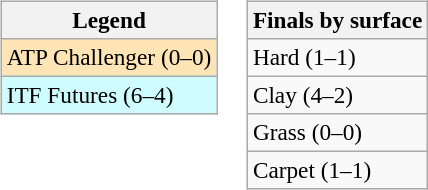<table>
<tr valign=top>
<td><br><table class=wikitable style=font-size:97%>
<tr>
<th>Legend</th>
</tr>
<tr bgcolor=moccasin>
<td>ATP Challenger (0–0)</td>
</tr>
<tr bgcolor=cffcff>
<td>ITF Futures (6–4)</td>
</tr>
</table>
</td>
<td><br><table class=wikitable style=font-size:97%>
<tr>
<th>Finals by surface</th>
</tr>
<tr>
<td>Hard (1–1)</td>
</tr>
<tr>
<td>Clay (4–2)</td>
</tr>
<tr>
<td>Grass (0–0)</td>
</tr>
<tr>
<td>Carpet (1–1)</td>
</tr>
</table>
</td>
</tr>
</table>
